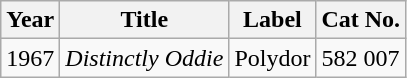<table class="wikitable">
<tr>
<th>Year</th>
<th>Title</th>
<th>Label</th>
<th>Cat No.</th>
</tr>
<tr>
<td>1967</td>
<td><em>Distinctly Oddie</em></td>
<td>Polydor</td>
<td>582 007</td>
</tr>
</table>
